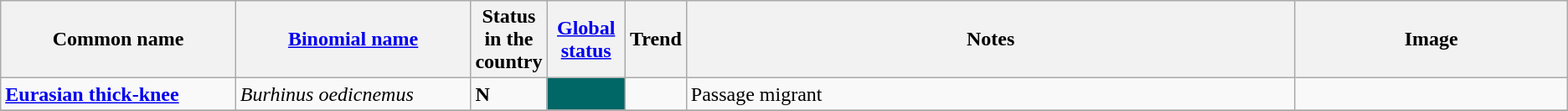<table class="wikitable sortable">
<tr>
<th width="15%">Common name</th>
<th width="15%"><a href='#'>Binomial name</a></th>
<th data-sort-type="number" width="1%">Status in the country</th>
<th width="5%"><a href='#'>Global status</a></th>
<th width="1%">Trend</th>
<th class="unsortable">Notes</th>
<th class="unsortable">Image</th>
</tr>
<tr>
<td><strong><a href='#'>Eurasian thick-knee</a></strong></td>
<td><em>Burhinus oedicnemus</em></td>
<td><strong>N</strong></td>
<td align=center style="background: #006666"></td>
<td align=center></td>
<td>Passage migrant</td>
<td></td>
</tr>
<tr>
</tr>
</table>
